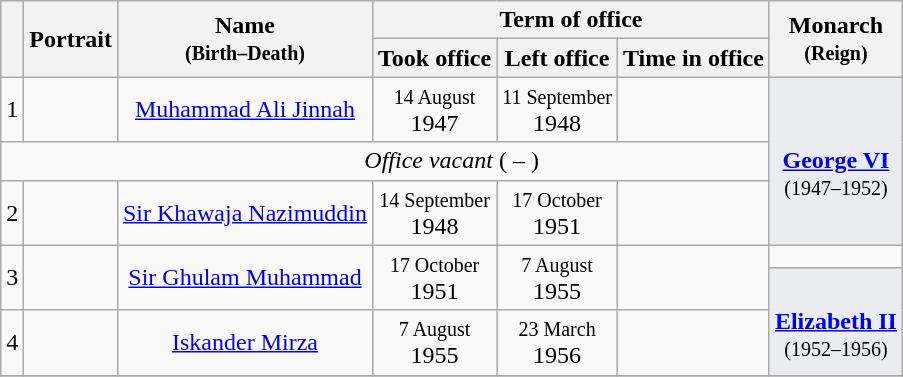<table class="wikitable" style="text-align:center;">
<tr>
<th rowspan="2"></th>
<th rowspan="2">Portrait</th>
<th rowspan="2">Name<br><small>(Birth–Death)</small></th>
<th colspan="3">Term of office</th>
<th rowspan="2">Monarch<br><small>(Reign)</small></th>
</tr>
<tr>
<th>Took office</th>
<th>Left office</th>
<th>Time in office</th>
</tr>
<tr>
<td>1</td>
<td></td>
<td><a href='#'>Muhammad Ali Jinnah</a><br></td>
<td><small>14 August</small><br>1947</td>
<td><small>11 September</small><br>1948</td>
<td></td>
<td rowspan="3" style="background:#eaecf0"><br><strong><a href='#'>George VI</a></strong><br><small>(1947–1952)</small></td>
</tr>
<tr>
<td colspan="10"><em>Office vacant</em> ( – )</td>
</tr>
<tr>
<td>2</td>
<td></td>
<td><a href='#'>Sir Khawaja Nazimuddin</a><br></td>
<td><small>14 September</small><br>1948</td>
<td><small>17 October</small><br>1951</td>
<td></td>
</tr>
<tr style="height:2ex">
<td rowspan="2">3</td>
<td rowspan="2"></td>
<td rowspan="2"><a href='#'>Sir Ghulam Muhammad</a><br></td>
<td rowspan="2"><small>17 October</small><br>1951</td>
<td rowspan="2"><small>7 August</small><br>1955</td>
<td rowspan="2"></td>
</tr>
<tr>
<td rowspan="2" style="background:#eaecf0"><br><strong><a href='#'>Elizabeth II</a></strong><br><small>(1952–1956)</small></td>
</tr>
<tr>
<td>4</td>
<td></td>
<td><a href='#'>Iskander Mirza</a><br></td>
<td><small>7 August</small><br>1955</td>
<td><small>23 March</small><br>1956</td>
<td></td>
</tr>
<tr>
</tr>
</table>
